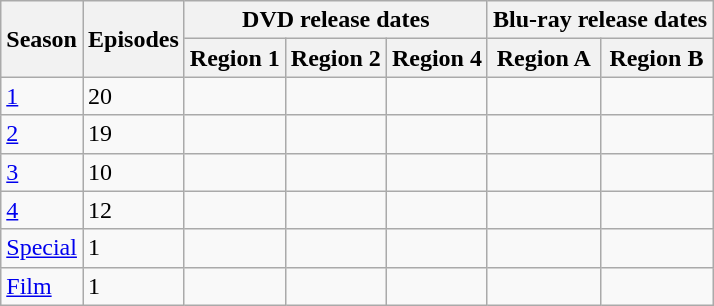<table class="wikitable">
<tr>
<th rowspan="2">Season</th>
<th rowspan="2">Episodes</th>
<th colspan="3">DVD release dates</th>
<th colspan="3">Blu-ray release dates</th>
</tr>
<tr>
<th>Region 1</th>
<th>Region 2</th>
<th>Region 4</th>
<th>Region A</th>
<th>Region B</th>
</tr>
<tr>
<td><a href='#'>1</a></td>
<td>20</td>
<td></td>
<td></td>
<td></td>
<td></td>
<td></td>
</tr>
<tr>
<td><a href='#'>2</a></td>
<td>19</td>
<td></td>
<td></td>
<td></td>
<td></td>
<td></td>
</tr>
<tr>
<td><a href='#'>3</a></td>
<td>10</td>
<td></td>
<td></td>
<td></td>
<td></td>
<td></td>
</tr>
<tr>
<td><a href='#'>4</a></td>
<td>12</td>
<td></td>
<td></td>
<td></td>
<td></td>
<td></td>
</tr>
<tr>
<td><a href='#'>Special</a></td>
<td>1</td>
<td></td>
<td></td>
<td></td>
<td></td>
<td></td>
</tr>
<tr>
<td><a href='#'>Film</a></td>
<td>1</td>
<td></td>
<td></td>
<td></td>
<td></td>
<td></td>
</tr>
</table>
